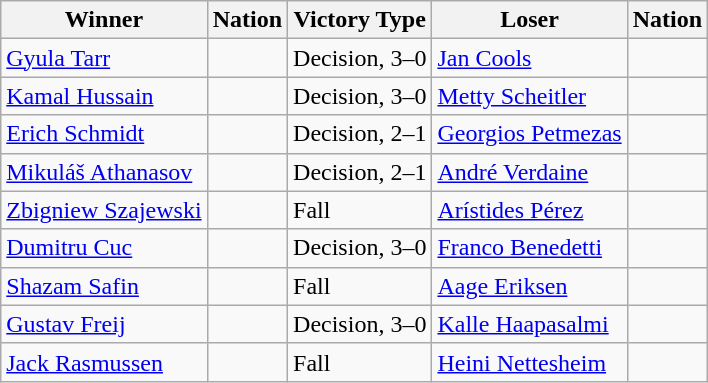<table class="wikitable sortable" style="text-align:left;">
<tr>
<th>Winner</th>
<th>Nation</th>
<th>Victory Type</th>
<th>Loser</th>
<th>Nation</th>
</tr>
<tr>
<td><a href='#'>Gyula Tarr</a></td>
<td></td>
<td>Decision, 3–0</td>
<td><a href='#'>Jan Cools</a></td>
<td></td>
</tr>
<tr>
<td><a href='#'>Kamal Hussain</a></td>
<td></td>
<td>Decision, 3–0</td>
<td><a href='#'>Metty Scheitler</a></td>
<td></td>
</tr>
<tr>
<td><a href='#'>Erich Schmidt</a></td>
<td></td>
<td>Decision, 2–1</td>
<td><a href='#'>Georgios Petmezas</a></td>
<td></td>
</tr>
<tr>
<td><a href='#'>Mikuláš Athanasov</a></td>
<td></td>
<td>Decision, 2–1</td>
<td><a href='#'>André Verdaine</a></td>
<td></td>
</tr>
<tr>
<td><a href='#'>Zbigniew Szajewski</a></td>
<td></td>
<td>Fall</td>
<td><a href='#'>Arístides Pérez</a></td>
<td></td>
</tr>
<tr>
<td><a href='#'>Dumitru Cuc</a></td>
<td></td>
<td>Decision, 3–0</td>
<td><a href='#'>Franco Benedetti</a></td>
<td></td>
</tr>
<tr>
<td><a href='#'>Shazam Safin</a></td>
<td></td>
<td>Fall</td>
<td><a href='#'>Aage Eriksen</a></td>
<td></td>
</tr>
<tr>
<td><a href='#'>Gustav Freij</a></td>
<td></td>
<td>Decision, 3–0</td>
<td><a href='#'>Kalle Haapasalmi</a></td>
<td></td>
</tr>
<tr>
<td><a href='#'>Jack Rasmussen</a></td>
<td></td>
<td>Fall</td>
<td><a href='#'>Heini Nettesheim</a></td>
<td></td>
</tr>
</table>
